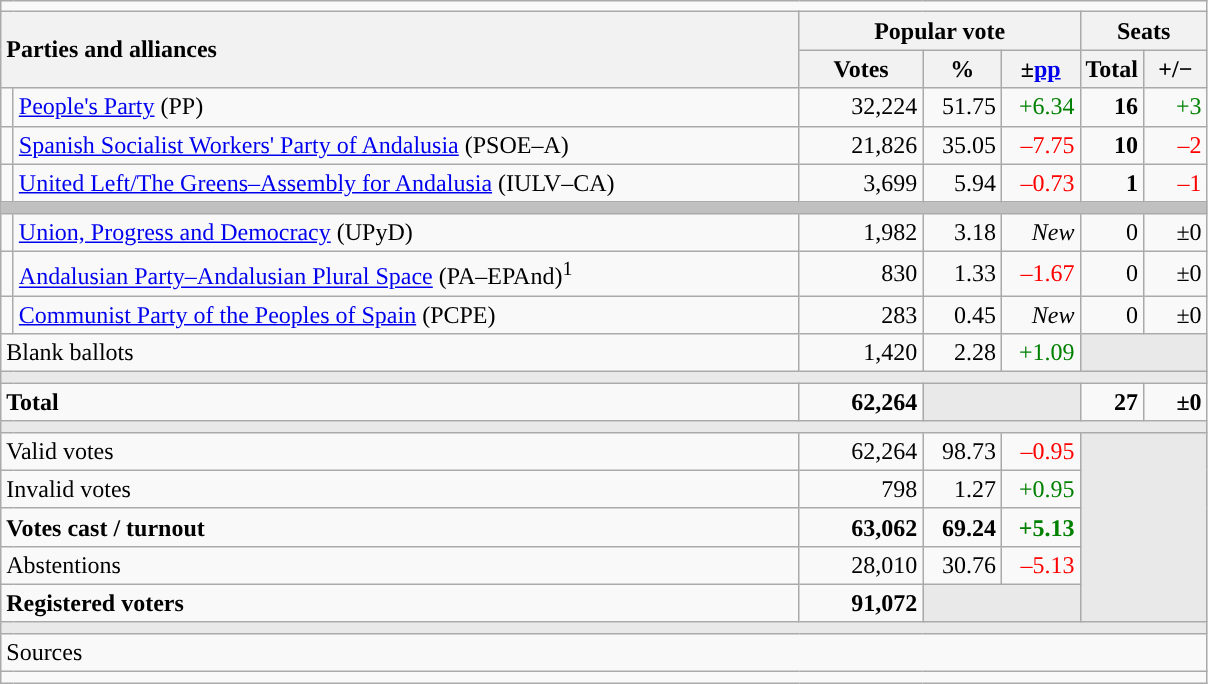<table class="wikitable" style="text-align:right;">
<tr>
<td colspan="7"></td>
</tr>
<tr>
<th style="text-align:left;" rowspan="2" colspan="2" width="525">Parties and alliances</th>
<th colspan="3">Popular vote</th>
<th colspan="2">Seats</th>
</tr>
<tr>
<th width="75">Votes</th>
<th width="45">%</th>
<th width="45">±<a href='#'>pp</a></th>
<th width="35">Total</th>
<th width="35">+/−</th>
</tr>
<tr>
<td width="1" style="color:inherit;background:"></td>
<td align="left"><a href='#'>People's Party</a> (PP)</td>
<td>32,224</td>
<td>51.75</td>
<td style="color:green;">+6.34</td>
<td><strong>16</strong></td>
<td style="color:green;">+3</td>
</tr>
<tr>
<td style="color:inherit;background:"></td>
<td align="left"><a href='#'>Spanish Socialist Workers' Party of Andalusia</a> (PSOE–A)</td>
<td>21,826</td>
<td>35.05</td>
<td style="color:red;">–7.75</td>
<td><strong>10</strong></td>
<td style="color:red;">–2</td>
</tr>
<tr>
<td style="color:inherit;background:"></td>
<td align="left"><a href='#'>United Left/The Greens–Assembly for Andalusia</a> (IULV–CA)</td>
<td>3,699</td>
<td>5.94</td>
<td style="color:red;">–0.73</td>
<td><strong>1</strong></td>
<td style="color:red;">–1</td>
</tr>
<tr>
<td colspan="7" bgcolor="#C0C0C0"></td>
</tr>
<tr>
<td style="color:inherit;background:"></td>
<td align="left"><a href='#'>Union, Progress and Democracy</a> (UPyD)</td>
<td>1,982</td>
<td>3.18</td>
<td><em>New</em></td>
<td>0</td>
<td>±0</td>
</tr>
<tr>
<td style="color:inherit;background:"></td>
<td align="left"><a href='#'>Andalusian Party–Andalusian Plural Space</a> (PA–EPAnd)<sup>1</sup></td>
<td>830</td>
<td>1.33</td>
<td style="color:red;">–1.67</td>
<td>0</td>
<td>±0</td>
</tr>
<tr>
<td style="color:inherit;background:"></td>
<td align="left"><a href='#'>Communist Party of the Peoples of Spain</a> (PCPE)</td>
<td>283</td>
<td>0.45</td>
<td><em>New</em></td>
<td>0</td>
<td>±0</td>
</tr>
<tr>
<td align="left" colspan="2">Blank ballots</td>
<td>1,420</td>
<td>2.28</td>
<td style="color:green;">+1.09</td>
<td bgcolor="#E9E9E9" colspan="2"></td>
</tr>
<tr>
<td colspan="7" bgcolor="#E9E9E9"></td>
</tr>
<tr style="font-weight:bold;">
<td align="left" colspan="2">Total</td>
<td>62,264</td>
<td bgcolor="#E9E9E9" colspan="2"></td>
<td>27</td>
<td>±0</td>
</tr>
<tr>
<td colspan="7" bgcolor="#E9E9E9"></td>
</tr>
<tr>
<td align="left" colspan="2">Valid votes</td>
<td>62,264</td>
<td>98.73</td>
<td style="color:red;">–0.95</td>
<td bgcolor="#E9E9E9" colspan="2" rowspan="5"></td>
</tr>
<tr>
<td align="left" colspan="2">Invalid votes</td>
<td>798</td>
<td>1.27</td>
<td style="color:green;">+0.95</td>
</tr>
<tr style="font-weight:bold;">
<td align="left" colspan="2">Votes cast / turnout</td>
<td>63,062</td>
<td>69.24</td>
<td style="color:green;">+5.13</td>
</tr>
<tr>
<td align="left" colspan="2">Abstentions</td>
<td>28,010</td>
<td>30.76</td>
<td style="color:red;">–5.13</td>
</tr>
<tr style="font-weight:bold;">
<td align="left" colspan="2">Registered voters</td>
<td>91,072</td>
<td bgcolor="#E9E9E9" colspan="2"></td>
</tr>
<tr>
<td colspan="7" bgcolor="#E9E9E9"></td>
</tr>
<tr>
<td align="left" colspan="7">Sources</td>
</tr>
<tr>
<td colspan="7" style="text-align:left; max-width:790px;"></td>
</tr>
</table>
